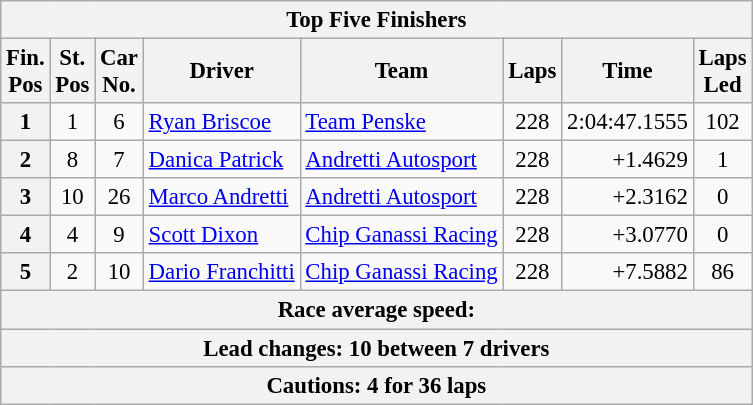<table class="wikitable" style="font-size:95%;">
<tr>
<th colspan=9>Top Five Finishers</th>
</tr>
<tr>
<th>Fin.<br>Pos</th>
<th>St.<br>Pos</th>
<th>Car<br>No.</th>
<th>Driver</th>
<th>Team</th>
<th>Laps</th>
<th>Time</th>
<th>Laps<br>Led</th>
</tr>
<tr>
<th>1</th>
<td align=center>1</td>
<td align=center>6</td>
<td> <a href='#'>Ryan Briscoe</a></td>
<td><a href='#'>Team Penske</a></td>
<td align=center>228</td>
<td align=right>2:04:47.1555</td>
<td align=center>102</td>
</tr>
<tr>
<th>2</th>
<td align=center>8</td>
<td align=center>7</td>
<td> <a href='#'>Danica Patrick</a></td>
<td><a href='#'>Andretti Autosport</a></td>
<td align=center>228</td>
<td align=right>+1.4629</td>
<td align=center>1</td>
</tr>
<tr>
<th>3</th>
<td align=center>10</td>
<td align=center>26</td>
<td> <a href='#'>Marco Andretti</a></td>
<td><a href='#'>Andretti Autosport</a></td>
<td align=center>228</td>
<td align=right>+2.3162</td>
<td align=center>0</td>
</tr>
<tr>
<th>4</th>
<td align=center>4</td>
<td align=center>9</td>
<td> <a href='#'>Scott Dixon</a></td>
<td><a href='#'>Chip Ganassi Racing</a></td>
<td align=center>228</td>
<td align=right>+3.0770</td>
<td align=center>0</td>
</tr>
<tr>
<th>5</th>
<td align=center>2</td>
<td align=center>10</td>
<td> <a href='#'>Dario Franchitti</a></td>
<td><a href='#'>Chip Ganassi Racing</a></td>
<td align=center>228</td>
<td align=right>+7.5882</td>
<td align=center>86</td>
</tr>
<tr>
<th colspan=9>Race average speed: </th>
</tr>
<tr>
<th colspan=9>Lead changes: 10 between 7 drivers</th>
</tr>
<tr>
<th colspan=9>Cautions: 4 for 36 laps</th>
</tr>
</table>
